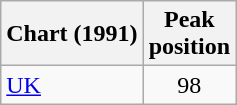<table class="wikitable sortable">
<tr>
<th>Chart (1991)</th>
<th>Peak<br>position</th>
</tr>
<tr>
<td><a href='#'>UK</a></td>
<td style="text-align:center;">98</td>
</tr>
</table>
